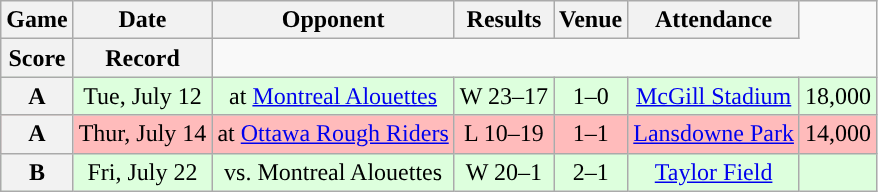<table class="wikitable" style="text-align:center">
<tr>
<th>Game</th>
<th>Date</th>
<th>Opponent</th>
<th>Results</th>
<th>Venue</th>
<th>Attendance</th>
</tr>
<tr>
<th>Score</th>
<th>Record</th>
</tr>
<tr style="background:#ddffdd">
<th>A</th>
<td>Tue, July 12</td>
<td>at <a href='#'>Montreal Alouettes</a></td>
<td>W 23–17</td>
<td>1–0</td>
<td><a href='#'>McGill Stadium</a></td>
<td>18,000</td>
</tr>
<tr style="background:#ffbbbb">
<th>A</th>
<td>Thur, July 14</td>
<td>at <a href='#'>Ottawa Rough Riders</a></td>
<td>L 10–19</td>
<td>1–1</td>
<td><a href='#'>Lansdowne Park</a></td>
<td>14,000</td>
</tr>
<tr style="background:#ddffdd">
<th>B</th>
<td>Fri, July 22</td>
<td>vs. Montreal Alouettes</td>
<td>W 20–1</td>
<td>2–1</td>
<td><a href='#'>Taylor Field</a></td>
<td></td>
</tr>
</table>
